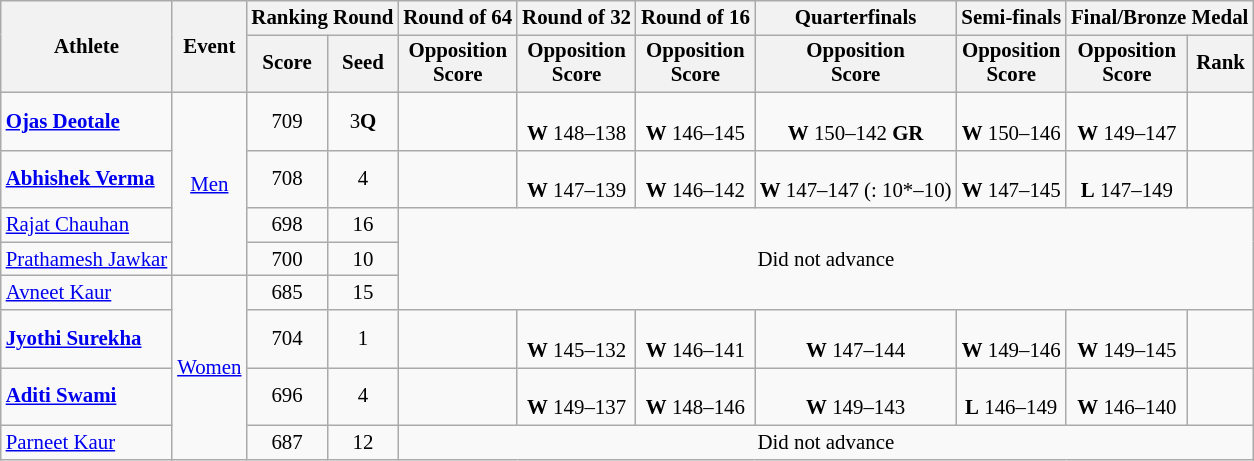<table class="wikitable sortable collapsible" style="text-align:center; font-size:87%">
<tr>
<th rowspan="2">Athlete</th>
<th rowspan="2">Event</th>
<th colspan="2">Ranking Round</th>
<th>Round of 64</th>
<th>Round of 32</th>
<th>Round of 16</th>
<th>Quarterfinals</th>
<th>Semi-finals</th>
<th colspan="2">Final/Bronze Medal</th>
</tr>
<tr>
<th>Score</th>
<th>Seed</th>
<th>Opposition<br>Score</th>
<th>Opposition<br>Score</th>
<th>Opposition<br>Score</th>
<th>Opposition<br>Score</th>
<th>Opposition<br>Score</th>
<th>Opposition<br>Score</th>
<th>Rank</th>
</tr>
<tr>
<td style="text-align:left"><strong><a href='#'>Ojas Deotale</a></strong></td>
<td rowspan="4"><a href='#'>Men</a></td>
<td>709</td>
<td>3<strong>Q</strong></td>
<td></td>
<td><br><strong>W</strong> 148–138</td>
<td><br><strong>W</strong> 146–145</td>
<td><br><strong>W</strong> 150–142 <strong>GR</strong></td>
<td><br><strong>W</strong> 150–146</td>
<td><br><strong>W</strong> 149–147</td>
<td></td>
</tr>
<tr>
<td style="text-align:left"><strong><a href='#'>Abhishek Verma</a></strong></td>
<td>708</td>
<td>4</td>
<td></td>
<td><br><strong>W</strong> 147–139</td>
<td><br><strong>W</strong> 146–142</td>
<td><br><strong>W</strong> 147–147 (: 10*–10)</td>
<td><br><strong>W</strong> 147–145</td>
<td><br><strong>L</strong> 147–149</td>
<td></td>
</tr>
<tr>
<td style="text-align:left"><a href='#'>Rajat Chauhan</a></td>
<td>698</td>
<td>16</td>
<td colspan=7 rowspan=3>Did not advance</td>
</tr>
<tr>
<td style="text-align:left"><a href='#'>Prathamesh Jawkar</a></td>
<td>700</td>
<td>10</td>
</tr>
<tr>
<td style="text-align:left"><a href='#'>Avneet Kaur</a></td>
<td rowspan="4"><a href='#'>Women</a></td>
<td>685</td>
<td>15</td>
</tr>
<tr>
<td style="text-align:left"><strong><a href='#'>Jyothi Surekha</a></strong></td>
<td>704</td>
<td>1</td>
<td></td>
<td><br> <strong>W</strong> 145–132</td>
<td><br><strong>W</strong> 146–141</td>
<td><br><strong>W</strong> 147–144</td>
<td><br><strong>W</strong> 149–146</td>
<td><br><strong>W</strong> 149–145</td>
<td></td>
</tr>
<tr>
<td style="text-align:left"><strong><a href='#'>Aditi Swami</a></strong></td>
<td>696</td>
<td>4</td>
<td></td>
<td><br> <strong>W</strong> 149–137</td>
<td><br><strong>W</strong> 148–146</td>
<td><br><strong>W</strong> 149–143</td>
<td><br> <strong>L</strong> 146–149</td>
<td><br> <strong>W</strong> 146–140</td>
<td></td>
</tr>
<tr>
<td style="text-align:left"><a href='#'>Parneet Kaur</a></td>
<td>687</td>
<td>12</td>
<td colspan="7">Did not advance</td>
</tr>
</table>
